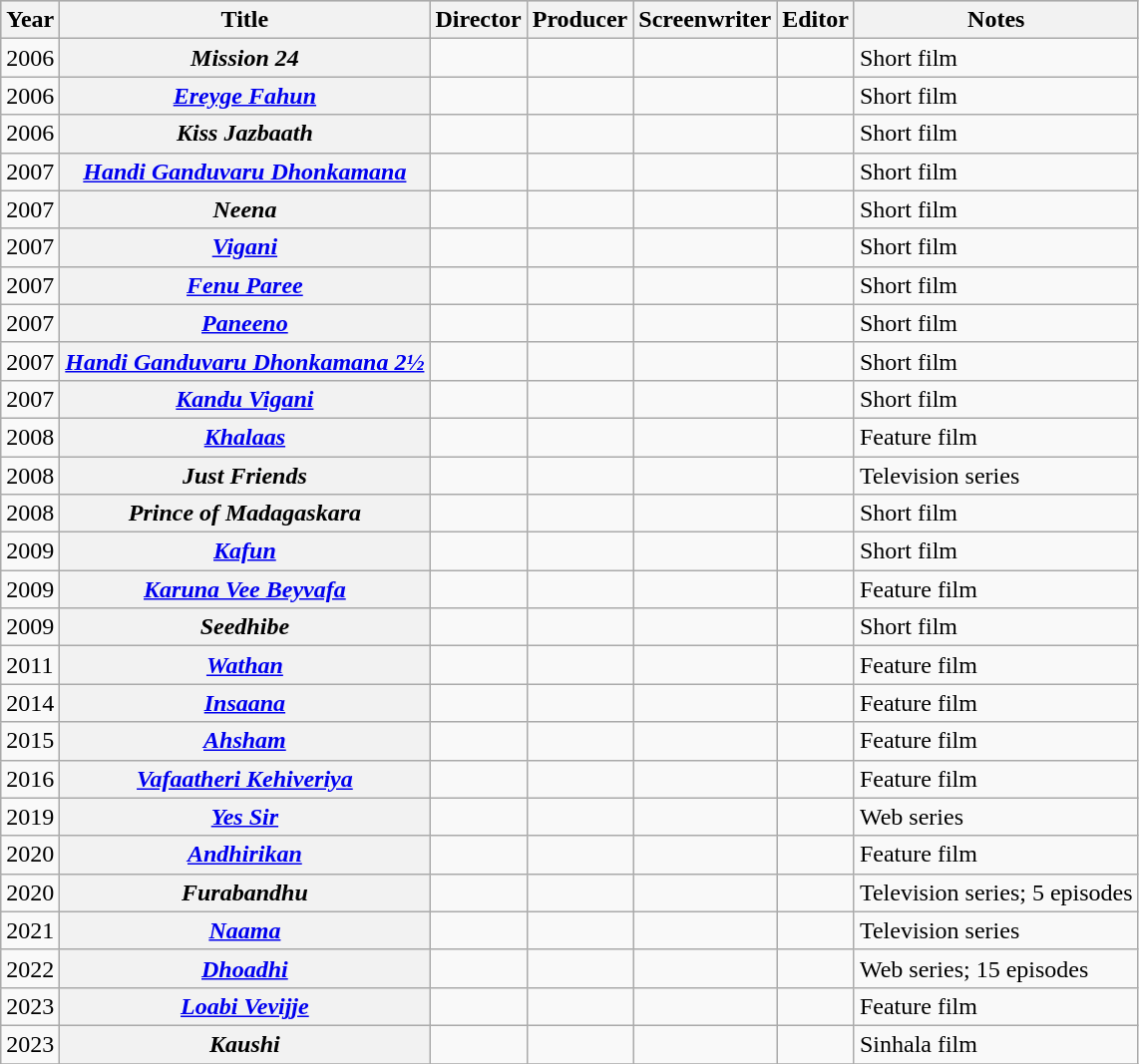<table class="wikitable sortable plainrowheaders">
<tr style="background:#ccc; text-align:center;">
<th scope="col">Year</th>
<th scope="col">Title</th>
<th scope="col">Director</th>
<th scope="col">Producer</th>
<th scope="col">Screenwriter</th>
<th scope="col">Editor</th>
<th scope="col">Notes</th>
</tr>
<tr>
<td>2006</td>
<th scope="row"><em>Mission 24</em></th>
<td></td>
<td></td>
<td></td>
<td></td>
<td>Short film</td>
</tr>
<tr>
<td>2006</td>
<th scope="row"><em><a href='#'>Ereyge Fahun</a></em></th>
<td></td>
<td></td>
<td></td>
<td></td>
<td>Short film</td>
</tr>
<tr>
<td>2006</td>
<th scope="row"><em>Kiss Jazbaath</em></th>
<td></td>
<td></td>
<td></td>
<td></td>
<td>Short film</td>
</tr>
<tr>
<td>2007</td>
<th scope="row"><em><a href='#'>Handi Ganduvaru Dhonkamana</a></em></th>
<td></td>
<td></td>
<td></td>
<td></td>
<td>Short film</td>
</tr>
<tr>
<td>2007</td>
<th scope="row"><em>Neena</em></th>
<td></td>
<td></td>
<td></td>
<td></td>
<td>Short film</td>
</tr>
<tr>
<td>2007</td>
<th scope="row"><em><a href='#'>Vigani</a></em></th>
<td></td>
<td></td>
<td></td>
<td></td>
<td>Short film</td>
</tr>
<tr>
<td>2007</td>
<th scope="row"><em><a href='#'>Fenu Paree</a></em></th>
<td></td>
<td></td>
<td></td>
<td></td>
<td>Short film</td>
</tr>
<tr>
<td>2007</td>
<th scope="row"><em><a href='#'>Paneeno</a></em></th>
<td></td>
<td></td>
<td></td>
<td></td>
<td>Short film</td>
</tr>
<tr>
<td>2007</td>
<th scope="row"><em><a href='#'>Handi Ganduvaru Dhonkamana 2½</a></em></th>
<td></td>
<td></td>
<td></td>
<td></td>
<td>Short film</td>
</tr>
<tr>
<td>2007</td>
<th scope="row"><em><a href='#'>Kandu Vigani</a></em></th>
<td></td>
<td></td>
<td></td>
<td></td>
<td>Short film</td>
</tr>
<tr>
<td>2008</td>
<th scope="row"><em><a href='#'>Khalaas</a></em></th>
<td></td>
<td></td>
<td></td>
<td></td>
<td>Feature film</td>
</tr>
<tr>
<td>2008</td>
<th scope="row"><em>Just Friends</em></th>
<td></td>
<td></td>
<td></td>
<td></td>
<td>Television series</td>
</tr>
<tr>
<td>2008</td>
<th scope="row"><em>Prince of Madagaskara</em></th>
<td></td>
<td></td>
<td></td>
<td></td>
<td>Short film</td>
</tr>
<tr>
<td>2009</td>
<th scope="row"><em><a href='#'>Kafun</a></em></th>
<td></td>
<td></td>
<td></td>
<td></td>
<td>Short film</td>
</tr>
<tr>
<td>2009</td>
<th scope="row"><em><a href='#'>Karuna Vee Beyvafa</a></em></th>
<td></td>
<td></td>
<td></td>
<td></td>
<td>Feature film</td>
</tr>
<tr>
<td>2009</td>
<th scope="row"><em>Seedhibe</em></th>
<td></td>
<td></td>
<td></td>
<td></td>
<td>Short film</td>
</tr>
<tr>
<td>2011</td>
<th scope="row"><em><a href='#'>Wathan</a></em></th>
<td></td>
<td></td>
<td></td>
<td></td>
<td>Feature film</td>
</tr>
<tr>
<td>2014</td>
<th scope="row"><em><a href='#'>Insaana</a></em></th>
<td></td>
<td></td>
<td></td>
<td></td>
<td>Feature film</td>
</tr>
<tr>
<td>2015</td>
<th scope="row"><em><a href='#'>Ahsham</a></em></th>
<td></td>
<td></td>
<td></td>
<td></td>
<td>Feature film</td>
</tr>
<tr>
<td>2016</td>
<th scope="row"><em><a href='#'>Vafaatheri Kehiveriya</a></em></th>
<td></td>
<td></td>
<td></td>
<td></td>
<td>Feature film</td>
</tr>
<tr>
<td>2019</td>
<th scope="row"><em><a href='#'>Yes Sir</a></em></th>
<td></td>
<td></td>
<td></td>
<td></td>
<td>Web series</td>
</tr>
<tr>
<td>2020</td>
<th scope="row"><em><a href='#'>Andhirikan</a></em></th>
<td></td>
<td></td>
<td></td>
<td></td>
<td>Feature film</td>
</tr>
<tr>
<td>2020</td>
<th scope="row"><em>Furabandhu</em></th>
<td></td>
<td></td>
<td></td>
<td></td>
<td>Television series; 5 episodes</td>
</tr>
<tr>
<td>2021</td>
<th scope="row"><em><a href='#'>Naama</a></em></th>
<td></td>
<td></td>
<td></td>
<td></td>
<td>Television series</td>
</tr>
<tr>
<td>2022</td>
<th scope="row"><em><a href='#'>Dhoadhi</a></em></th>
<td></td>
<td></td>
<td></td>
<td></td>
<td>Web series; 15 episodes</td>
</tr>
<tr>
<td>2023</td>
<th scope="row"><em><a href='#'>Loabi Vevijje</a></em></th>
<td></td>
<td></td>
<td></td>
<td></td>
<td>Feature film</td>
</tr>
<tr>
<td>2023</td>
<th scope="row"><em>Kaushi</em></th>
<td></td>
<td></td>
<td></td>
<td></td>
<td>Sinhala film</td>
</tr>
<tr>
</tr>
</table>
